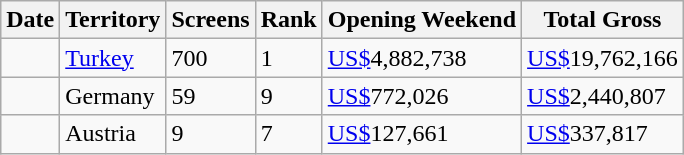<table class="wikitable sortable" align="center" style="margin:auto;">
<tr>
<th>Date</th>
<th>Territory</th>
<th>Screens</th>
<th>Rank</th>
<th>Opening Weekend</th>
<th>Total Gross</th>
</tr>
<tr>
<td></td>
<td><a href='#'>Turkey</a></td>
<td>700</td>
<td>1</td>
<td><a href='#'>US$</a>4,882,738</td>
<td><a href='#'>US$</a>19,762,166</td>
</tr>
<tr>
<td></td>
<td>Germany</td>
<td>59</td>
<td>9</td>
<td><a href='#'>US$</a>772,026</td>
<td><a href='#'>US$</a>2,440,807</td>
</tr>
<tr>
<td></td>
<td>Austria</td>
<td>9</td>
<td>7</td>
<td><a href='#'>US$</a>127,661</td>
<td><a href='#'>US$</a>337,817</td>
</tr>
</table>
